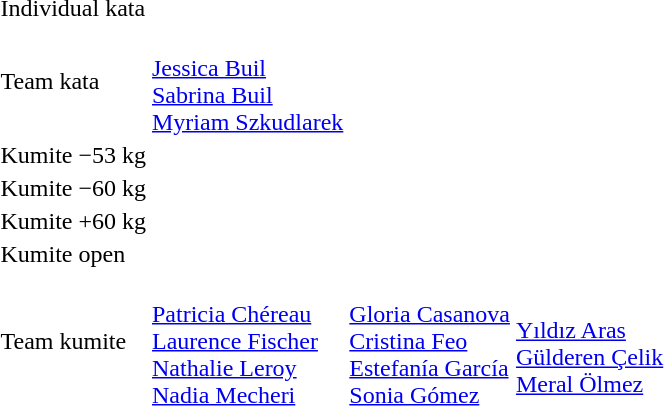<table>
<tr>
<td>Individual kata</td>
<td></td>
<td></td>
<td></td>
</tr>
<tr>
<td>Team kata</td>
<td><br><a href='#'>Jessica Buil</a><br><a href='#'>Sabrina Buil</a><br><a href='#'>Myriam Szkudlarek</a></td>
<td></td>
<td></td>
</tr>
<tr>
<td rowspan=2>Kumite −53 kg</td>
<td rowspan=2></td>
<td rowspan=2></td>
<td></td>
</tr>
<tr>
<td></td>
</tr>
<tr>
<td rowspan=2>Kumite −60 kg</td>
<td rowspan=2></td>
<td rowspan=2></td>
<td></td>
</tr>
<tr>
<td></td>
</tr>
<tr>
<td rowspan=2>Kumite +60 kg</td>
<td rowspan=2></td>
<td rowspan=2></td>
<td></td>
</tr>
<tr>
<td></td>
</tr>
<tr>
<td rowspan=2>Kumite open</td>
<td rowspan=2></td>
<td rowspan=2></td>
<td></td>
</tr>
<tr>
<td></td>
</tr>
<tr>
<td rowspan=2>Team kumite</td>
<td rowspan=2><br><a href='#'>Patricia Chéreau</a><br><a href='#'>Laurence Fischer</a><br><a href='#'>Nathalie Leroy</a><br><a href='#'>Nadia Mecheri</a></td>
<td rowspan=2><br><a href='#'>Gloria Casanova</a><br><a href='#'>Cristina Feo</a><br><a href='#'>Estefanía García</a><br><a href='#'>Sonia Gómez</a></td>
<td></td>
</tr>
<tr>
<td><br><a href='#'>Yıldız Aras</a><br><a href='#'>Gülderen Çelik</a><br><a href='#'>Meral Ölmez</a></td>
</tr>
</table>
